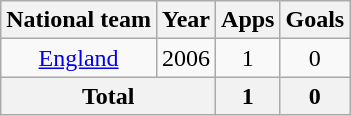<table class=wikitable style="text-align: center;">
<tr>
<th>National team</th>
<th>Year</th>
<th>Apps</th>
<th>Goals</th>
</tr>
<tr>
<td><a href='#'>England</a></td>
<td>2006</td>
<td>1</td>
<td>0</td>
</tr>
<tr>
<th colspan=2>Total</th>
<th>1</th>
<th>0</th>
</tr>
</table>
